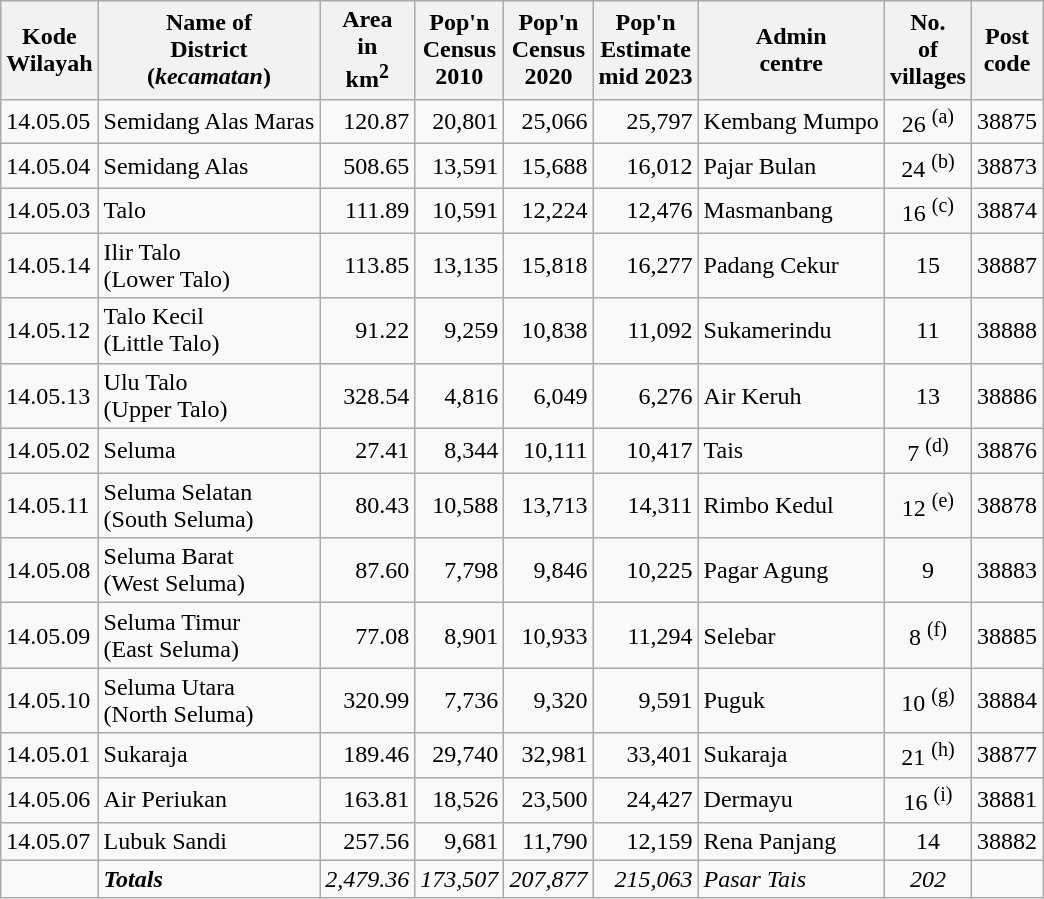<table class="sortable wikitable">
<tr>
<th>Kode <br>Wilayah</th>
<th>Name of<br>District<br>(<em>kecamatan</em>)</th>
<th>Area<br>in <br>km<sup>2</sup></th>
<th>Pop'n<br>Census<br>2010</th>
<th>Pop'n<br>Census<br>2020</th>
<th>Pop'n<br>Estimate<br>mid 2023</th>
<th>Admin<br>centre</th>
<th>No.<br>of<br>villages</th>
<th>Post <br>code</th>
</tr>
<tr>
<td>14.05.05</td>
<td>Semidang Alas Maras</td>
<td align="right">120.87</td>
<td align="right">20,801</td>
<td align="right">25,066</td>
<td align="right">25,797</td>
<td>Kembang Mumpo</td>
<td align="center">26 <sup>(a)</sup></td>
<td>38875</td>
</tr>
<tr>
<td>14.05.04</td>
<td>Semidang Alas</td>
<td align="right">508.65</td>
<td align="right">13,591</td>
<td align="right">15,688</td>
<td align="right">16,012</td>
<td>Pajar Bulan</td>
<td align="center">24 <sup>(b)</sup></td>
<td>38873</td>
</tr>
<tr>
<td>14.05.03</td>
<td>Talo</td>
<td align="right">111.89</td>
<td align="right">10,591</td>
<td align="right">12,224</td>
<td align="right">12,476</td>
<td>Masmanbang</td>
<td align="center">16 <sup>(c)</sup></td>
<td>38874</td>
</tr>
<tr>
<td>14.05.14</td>
<td>Ilir Talo <br>(Lower Talo)</td>
<td align="right">113.85</td>
<td align="right">13,135</td>
<td align="right">15,818</td>
<td align="right">16,277</td>
<td>Padang Cekur</td>
<td align="center">15</td>
<td>38887</td>
</tr>
<tr>
<td>14.05.12</td>
<td>Talo Kecil <br>(Little Talo)</td>
<td align="right">91.22</td>
<td align="right">9,259</td>
<td align="right">10,838</td>
<td align="right">11,092</td>
<td>Sukamerindu</td>
<td align="center">11</td>
<td>38888</td>
</tr>
<tr>
<td>14.05.13</td>
<td>Ulu Talo <br>(Upper Talo)</td>
<td align="right">328.54</td>
<td align="right">4,816</td>
<td align="right">6,049</td>
<td align="right">6,276</td>
<td>Air Keruh</td>
<td align="center">13</td>
<td>38886</td>
</tr>
<tr>
<td>14.05.02</td>
<td>Seluma</td>
<td align="right">27.41</td>
<td align="right">8,344</td>
<td align="right">10,111</td>
<td align="right">10,417</td>
<td>Tais</td>
<td align="center">7 <sup>(d)</sup></td>
<td>38876</td>
</tr>
<tr>
<td>14.05.11</td>
<td>Seluma Selatan <br>(South Seluma)</td>
<td align="right">80.43</td>
<td align="right">10,588</td>
<td align="right">13,713</td>
<td align="right">14,311</td>
<td>Rimbo Kedul</td>
<td align="center">12 <sup>(e)</sup></td>
<td>38878</td>
</tr>
<tr>
<td>14.05.08</td>
<td>Seluma Barat <br>(West Seluma)</td>
<td align="right">87.60</td>
<td align="right">7,798</td>
<td align="right">9,846</td>
<td align="right">10,225</td>
<td>Pagar Agung</td>
<td align="center">9</td>
<td>38883</td>
</tr>
<tr>
<td>14.05.09</td>
<td>Seluma Timur <br>(East Seluma)</td>
<td align="right">77.08</td>
<td align="right">8,901</td>
<td align="right">10,933</td>
<td align="right">11,294</td>
<td>Selebar</td>
<td align="center">8 <sup>(f)</sup></td>
<td>38885</td>
</tr>
<tr>
<td>14.05.10</td>
<td>Seluma Utara <br>(North Seluma)</td>
<td align="right">320.99</td>
<td align="right">7,736</td>
<td align="right">9,320</td>
<td align="right">9,591</td>
<td>Puguk</td>
<td align="center">10 <sup>(g)</sup></td>
<td>38884</td>
</tr>
<tr>
<td>14.05.01</td>
<td>Sukaraja</td>
<td align="right">189.46</td>
<td align="right">29,740</td>
<td align="right">32,981</td>
<td align="right">33,401</td>
<td>Sukaraja</td>
<td align="center">21 <sup>(h)</sup></td>
<td>38877</td>
</tr>
<tr>
<td>14.05.06</td>
<td>Air Periukan</td>
<td align="right">163.81</td>
<td align="right">18,526</td>
<td align="right">23,500</td>
<td align="right">24,427</td>
<td>Dermayu</td>
<td align="center">16 <sup>(i)</sup></td>
<td>38881</td>
</tr>
<tr>
<td>14.05.07</td>
<td>Lubuk Sandi</td>
<td align="right">257.56</td>
<td align="right">9,681</td>
<td align="right">11,790</td>
<td align="right">12,159</td>
<td>Rena Panjang</td>
<td align="center">14</td>
<td>38882</td>
</tr>
<tr>
<td></td>
<td><strong><em>Totals</em></strong></td>
<td align="right"><em>2,479.36</em></td>
<td align="right"><em>173,507</em></td>
<td align="right"><em>207,877</em></td>
<td align="right"><em>215,063</em></td>
<td><em>Pasar Tais</em></td>
<td align="center"><em>202</em></td>
<td></td>
</tr>
</table>
